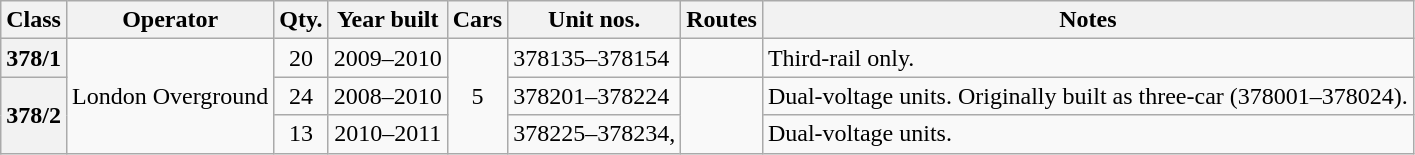<table class="wikitable">
<tr>
<th>Class</th>
<th>Operator</th>
<th>Qty.</th>
<th>Year built</th>
<th>Cars</th>
<th>Unit nos.</th>
<th>Routes</th>
<th>Notes</th>
</tr>
<tr>
<th>378/1</th>
<td rowspan=3 align=center>London Overground</td>
<td align=center>20</td>
<td align=center>2009–2010</td>
<td rowspan="3" align=center>5</td>
<td>378135–378154</td>
<td></td>
<td colspan=2>Third-rail only.</td>
</tr>
<tr>
<th rowspan=2>378/2</th>
<td align=center>24</td>
<td align=center>2008–2010</td>
<td>378201–378224</td>
<td rowspan=2></td>
<td>Dual-voltage units. Originally built as three-car  (378001–378024).</td>
</tr>
<tr>
<td align=center>13</td>
<td align=center>2010–2011</td>
<td>378225–378234, </td>
<td>Dual-voltage units.</td>
</tr>
</table>
